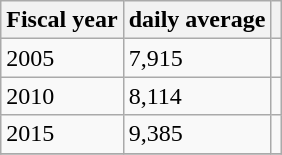<table class="wikitable">
<tr>
<th>Fiscal year</th>
<th>daily average</th>
<th></th>
</tr>
<tr>
<td>2005</td>
<td>7,915</td>
<td></td>
</tr>
<tr>
<td>2010</td>
<td>8,114</td>
<td></td>
</tr>
<tr>
<td>2015</td>
<td>9,385</td>
<td></td>
</tr>
<tr>
</tr>
</table>
